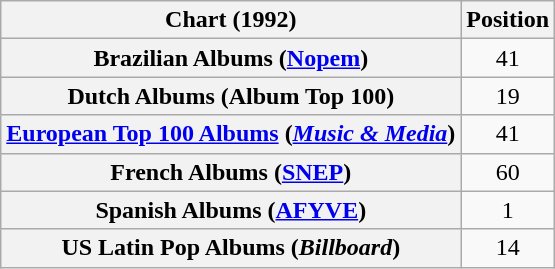<table class="wikitable sortable plainrowheaders" style="text-align:center;">
<tr>
<th scope="column">Chart (1992)</th>
<th scope="column">Position</th>
</tr>
<tr>
<th scope="row">Brazilian Albums (<a href='#'>Nopem</a>)</th>
<td align="center">41</td>
</tr>
<tr>
<th scope="row">Dutch Albums (Album Top 100)</th>
<td>19</td>
</tr>
<tr>
<th scope="row"><a href='#'>European Top 100 Albums</a> (<em><a href='#'>Music & Media</a></em>)</th>
<td>41</td>
</tr>
<tr>
<th scope="row">French Albums (<a href='#'>SNEP</a>)</th>
<td>60</td>
</tr>
<tr>
<th scope="row">Spanish Albums (<a href='#'>AFYVE</a>)</th>
<td>1</td>
</tr>
<tr>
<th scope="row">US Latin Pop Albums (<em>Billboard</em>)</th>
<td align="center">14</td>
</tr>
</table>
